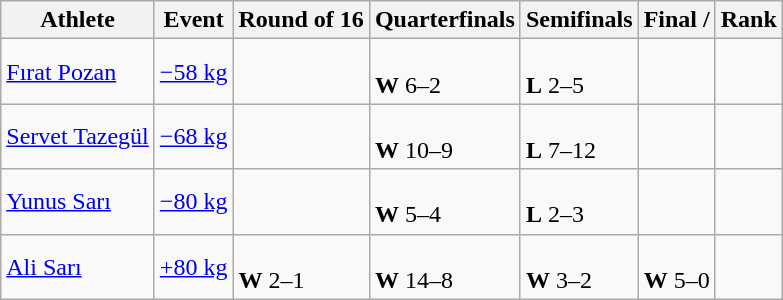<table class="wikitable">
<tr>
<th>Athlete</th>
<th>Event</th>
<th>Round of 16</th>
<th>Quarterfinals</th>
<th>Semifinals</th>
<th>Final / </th>
<th>Rank</th>
</tr>
<tr>
<td><a href='#'>Fırat Pozan</a></td>
<td><a href='#'>−58 kg</a></td>
<td></td>
<td><br><strong>W</strong> 6–2</td>
<td><br><strong>L</strong> 2–5</td>
<td></td>
<td align=center></td>
</tr>
<tr>
<td><a href='#'>Servet Tazegül</a></td>
<td><a href='#'>−68 kg</a></td>
<td></td>
<td><br><strong>W</strong> 10–9</td>
<td><br><strong>L</strong> 7–12</td>
<td></td>
<td align=center></td>
</tr>
<tr>
<td><a href='#'>Yunus Sarı</a></td>
<td><a href='#'>−80 kg</a></td>
<td></td>
<td><br><strong>W</strong> 5–4</td>
<td><br><strong>L</strong> 2–3</td>
<td></td>
<td align=center></td>
</tr>
<tr>
<td><a href='#'>Ali Sarı</a></td>
<td><a href='#'>+80 kg</a></td>
<td><br><strong>W</strong> 2–1</td>
<td><br><strong>W</strong> 14–8</td>
<td><br><strong>W</strong> 3–2</td>
<td><br><strong>W</strong> 5–0</td>
<td align=center></td>
</tr>
</table>
